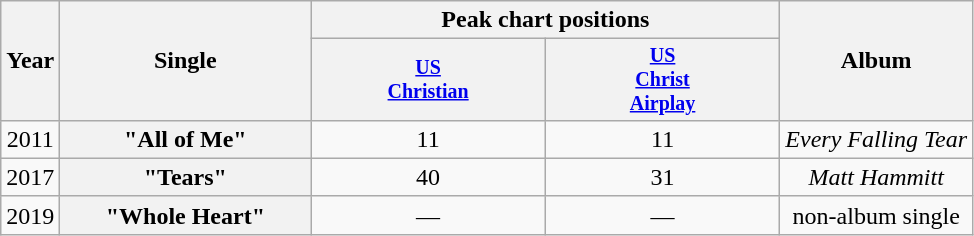<table class="wikitable plainrowheaders" style="text-align:center;">
<tr>
<th rowspan="2">Year</th>
<th rowspan="2" style="width:10em;">Single</th>
<th colspan="2">Peak chart positions</th>
<th rowspan="2">Album</th>
</tr>
<tr style="font-size:smaller;">
<th width="150"><a href='#'>US<br>Christian</a></th>
<th width="150"><a href='#'>US<br>Christ<br>Airplay</a></th>
</tr>
<tr>
<td>2011</td>
<th scope="row">"All of Me"</th>
<td>11</td>
<td>11</td>
<td><em>Every Falling Tear</em></td>
</tr>
<tr>
<td>2017</td>
<th scope="row">"Tears"</th>
<td>40</td>
<td>31</td>
<td><em>Matt Hammitt</em></td>
</tr>
<tr>
<td>2019</td>
<th scope="row">"Whole Heart"<br></th>
<td>—</td>
<td>—</td>
<td>non-album single</td>
</tr>
</table>
